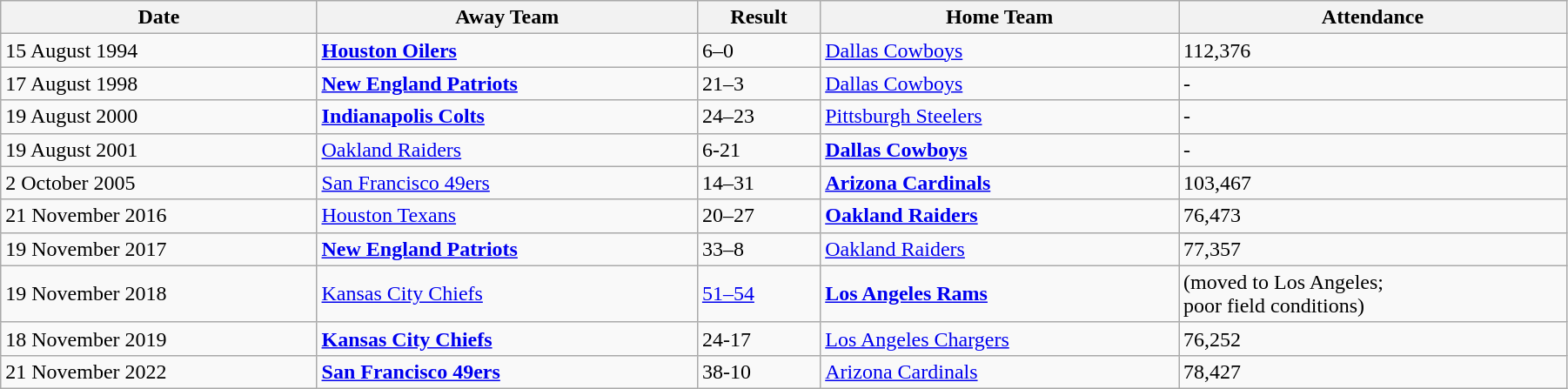<table class="wikitable" style="text-align:left; width:95%;" style="text-align:center">
<tr>
<th style="text-align:center;">Date</th>
<th style="text-align:center;">Away Team</th>
<th style="text-align:center;">Result</th>
<th style="text-align:center;">Home Team</th>
<th style="text-align:center;">Attendance</th>
</tr>
<tr>
<td>15 August 1994</td>
<td><strong><a href='#'>Houston Oilers</a></strong></td>
<td>6–0</td>
<td><a href='#'>Dallas Cowboys</a></td>
<td>112,376</td>
</tr>
<tr>
<td>17 August 1998</td>
<td><strong><a href='#'>New England Patriots</a></strong></td>
<td>21–3</td>
<td><a href='#'>Dallas Cowboys</a></td>
<td>-</td>
</tr>
<tr>
<td>19 August 2000</td>
<td><strong><a href='#'>Indianapolis Colts</a></strong></td>
<td>24–23</td>
<td><a href='#'>Pittsburgh Steelers</a></td>
<td>-</td>
</tr>
<tr>
<td>19 August 2001</td>
<td><a href='#'>Oakland Raiders</a></td>
<td>6-21</td>
<td><strong><a href='#'>Dallas Cowboys</a></strong></td>
<td>-</td>
</tr>
<tr>
<td>2 October 2005</td>
<td><a href='#'>San Francisco 49ers</a></td>
<td>14–31</td>
<td><strong><a href='#'>Arizona Cardinals</a></strong></td>
<td>103,467</td>
</tr>
<tr>
<td>21 November 2016</td>
<td><a href='#'>Houston Texans</a></td>
<td>20–27</td>
<td><strong><a href='#'>Oakland Raiders</a></strong></td>
<td>76,473</td>
</tr>
<tr>
<td>19 November 2017</td>
<td><strong><a href='#'>New England Patriots</a></strong></td>
<td>33–8</td>
<td><a href='#'>Oakland Raiders</a></td>
<td>77,357</td>
</tr>
<tr>
<td>19 November 2018</td>
<td><a href='#'>Kansas City Chiefs</a></td>
<td><a href='#'>51–54</a></td>
<td><strong><a href='#'>Los Angeles Rams</a></strong></td>
<td>(moved to Los Angeles;<br>poor field conditions)</td>
</tr>
<tr>
<td>18 November 2019</td>
<td><strong><a href='#'>Kansas City Chiefs</a></strong></td>
<td>24-17</td>
<td><a href='#'>Los Angeles Chargers</a></td>
<td>76,252</td>
</tr>
<tr>
<td>21 November 2022</td>
<td><strong><a href='#'>San Francisco 49ers</a></strong></td>
<td>38-10</td>
<td><a href='#'>Arizona Cardinals</a></td>
<td>78,427</td>
</tr>
</table>
